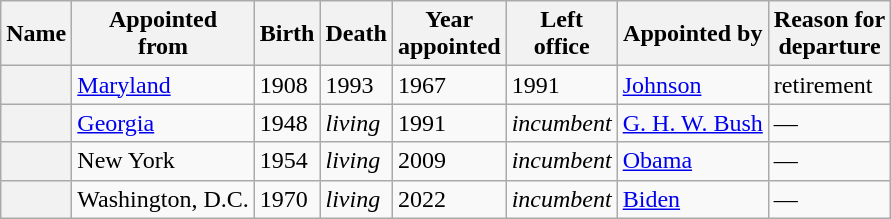<table class="wikitable sortable collapsible plainrowheaders" border="1">
<tr>
<th scope="col">Name</th>
<th scope="col">Appointed<br>from</th>
<th scope="col">Birth</th>
<th scope="col">Death</th>
<th scope="col">Year<br>appointed</th>
<th scope="col">Left<br>office</th>
<th scope="col">Appointed by</th>
<th scope="col">Reason for<br>departure</th>
</tr>
<tr>
<th scope="row"></th>
<td><a href='#'>Maryland</a></td>
<td>1908</td>
<td>1993</td>
<td>1967</td>
<td>1991</td>
<td><a href='#'>Johnson</a></td>
<td>retirement</td>
</tr>
<tr>
<th scope="row"></th>
<td><a href='#'>Georgia</a></td>
<td>1948</td>
<td><em>living</em></td>
<td>1991</td>
<td><em>incumbent</em></td>
<td><a href='#'>G. H. W. Bush</a></td>
<td>—</td>
</tr>
<tr>
<th scope="row"></th>
<td>New York</td>
<td>1954</td>
<td><em>living</em></td>
<td>2009</td>
<td><em>incumbent</em></td>
<td><a href='#'>Obama</a></td>
<td>—</td>
</tr>
<tr>
<th scope="row"></th>
<td>Washington, D.C.</td>
<td>1970</td>
<td><em>living</em></td>
<td>2022</td>
<td><em>incumbent</em></td>
<td><a href='#'>Biden</a></td>
<td>—</td>
</tr>
</table>
